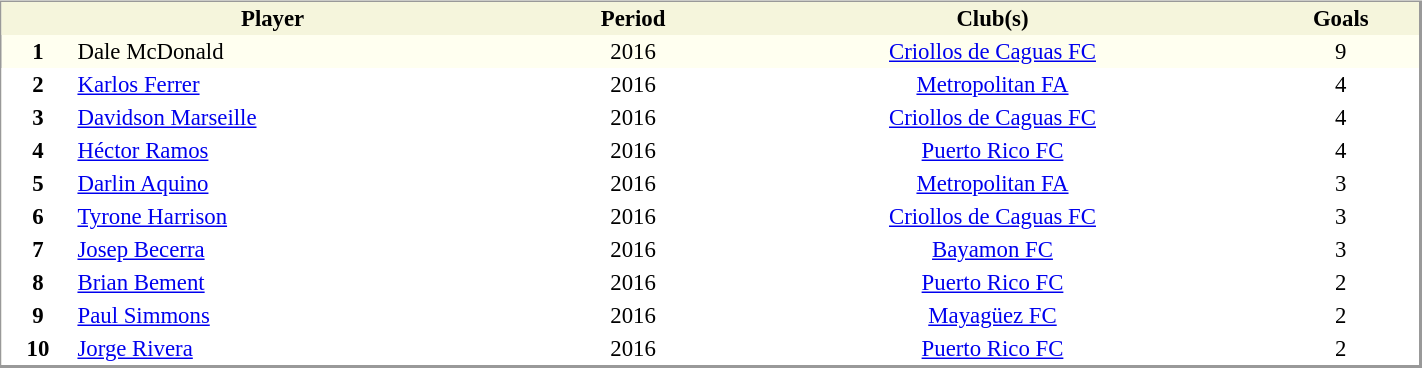<table cellpadding="2" cellspacing="0" style="float:left; margin:1em 0; border:1px solid #999; border-right-width:2px; border-bottom-width:2px; background:ivory; width:75%; font-size:95%;">
<tr style="background:beige;">
</tr>
<tr style="background:beige;">
<th colspan="2" style="text-align:center;">Player</th>
<th style="text-align:center;">Period</th>
<th style="text-align:center;" abbr="Club">Club(s)</th>
<th style="text-align:center;">Goals</th>
</tr>
<tr>
<th>1</th>
<td> Dale McDonald</td>
<td style="text-align:center;">2016</td>
<td style="text-align:center;"><a href='#'>Criollos de Caguas FC</a></td>
<td style="text-align:center;">9</td>
</tr>
<tr style="background:white;">
<th>2</th>
<td> <a href='#'>Karlos Ferrer</a></td>
<td style="text-align:center;">2016</td>
<td style="text-align:center;"><a href='#'>Metropolitan FA</a></td>
<td style="text-align:center;">4</td>
</tr>
<tr style="background:white;">
<th>3</th>
<td> <a href='#'>Davidson Marseille</a></td>
<td style="text-align:center;">2016</td>
<td style="text-align:center;"><a href='#'>Criollos de Caguas FC</a></td>
<td style="text-align:center;">4</td>
</tr>
<tr style="background:white;">
<th>4</th>
<td> <a href='#'>Héctor Ramos</a></td>
<td style="text-align:center;">2016</td>
<td style="text-align:center;"><a href='#'>Puerto Rico FC</a></td>
<td style="text-align:center;">4</td>
</tr>
<tr style="background:white;">
<th>5</th>
<td> <a href='#'>Darlin Aquino</a></td>
<td style="text-align:center;">2016</td>
<td style="text-align:center;"><a href='#'>Metropolitan FA</a></td>
<td style="text-align:center;">3</td>
</tr>
<tr style="background:white;">
<th>6</th>
<td> <a href='#'>Tyrone Harrison</a></td>
<td style="text-align:center;">2016</td>
<td style="text-align:center;"><a href='#'>Criollos de Caguas FC</a></td>
<td style="text-align:center;">3</td>
</tr>
<tr style="background:white;">
<th>7</th>
<td> <a href='#'>Josep Becerra</a></td>
<td style="text-align:center;">2016</td>
<td style="text-align:center;"><a href='#'>Bayamon FC</a></td>
<td style="text-align:center;">3</td>
</tr>
<tr style="background:white;">
<th>8</th>
<td> <a href='#'>Brian Bement</a></td>
<td style="text-align:center;">2016</td>
<td style="text-align:center;"><a href='#'>Puerto Rico FC</a></td>
<td style="text-align:center;">2</td>
</tr>
<tr style="background:white;">
<th>9</th>
<td> <a href='#'>Paul Simmons</a></td>
<td style="text-align:center;">2016</td>
<td style="text-align:center;"><a href='#'>Mayagüez FC</a></td>
<td style="text-align:center;">2</td>
</tr>
<tr style="background:white;">
<th>10</th>
<td> <a href='#'>Jorge Rivera</a></td>
<td style="text-align:center;">2016</td>
<td style="text-align:center;"><a href='#'>Puerto Rico FC</a></td>
<td style="text-align:center;">2</td>
</tr>
<tr style="background:white;">
</tr>
</table>
